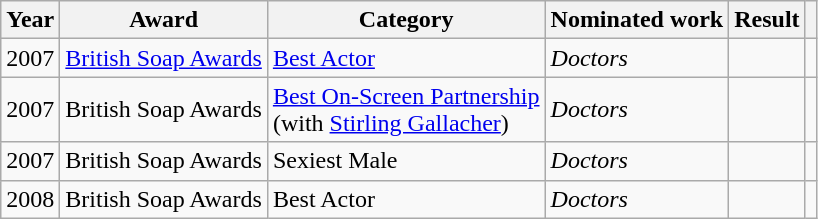<table class="wikitable" align="center">
<tr>
<th>Year</th>
<th>Award</th>
<th>Category</th>
<th>Nominated work</th>
<th>Result</th>
<th></th>
</tr>
<tr>
<td>2007</td>
<td><a href='#'>British Soap Awards</a></td>
<td><a href='#'>Best Actor</a></td>
<td><em>Doctors</em></td>
<td></td>
<td align="center"></td>
</tr>
<tr>
<td>2007</td>
<td>British Soap Awards</td>
<td><a href='#'>Best On-Screen Partnership</a> <br> (with <a href='#'>Stirling Gallacher</a>)</td>
<td><em>Doctors</em></td>
<td></td>
<td align="center"></td>
</tr>
<tr>
<td>2007</td>
<td>British Soap Awards</td>
<td>Sexiest Male</td>
<td><em>Doctors</em></td>
<td></td>
<td align="center"></td>
</tr>
<tr>
<td>2008</td>
<td>British Soap Awards</td>
<td>Best Actor</td>
<td><em>Doctors</em></td>
<td></td>
<td align="center"></td>
</tr>
</table>
